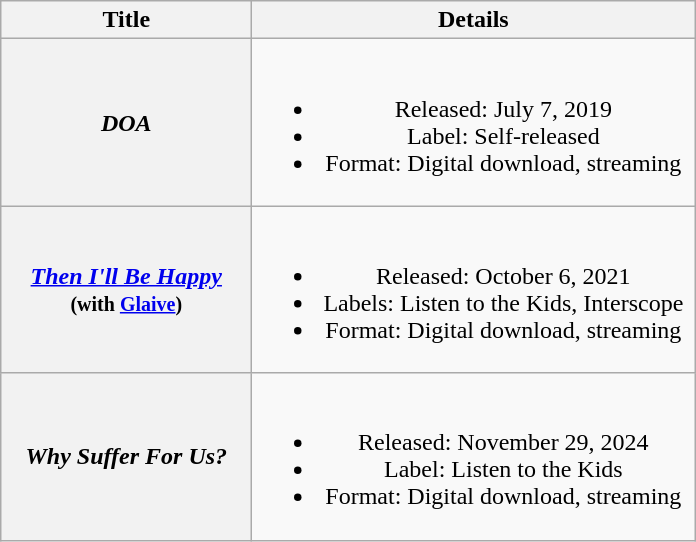<table class="wikitable plainrowheaders" style="text-align:center;">
<tr>
<th scope="col" style="width:10em;">Title</th>
<th scope="col" style="width:18em;">Details</th>
</tr>
<tr>
<th scope="row"><em>DOA</em></th>
<td><br><ul><li>Released: July 7, 2019</li><li>Label: Self-released</li><li>Format: Digital download, streaming</li></ul></td>
</tr>
<tr>
<th scope="row"><a href='#'><em>Then I'll Be Happy</em></a><br><small>(with <a href='#'>Glaive</a>)</small></th>
<td><br><ul><li>Released: October 6, 2021</li><li>Labels: Listen to the Kids, Interscope</li><li>Format: Digital download, streaming</li></ul></td>
</tr>
<tr>
<th scope="row"><em>Why Suffer For Us?</em></th>
<td><br><ul><li>Released: November 29, 2024</li><li>Label: Listen to the Kids</li><li>Format: Digital download, streaming</li></ul></td>
</tr>
</table>
